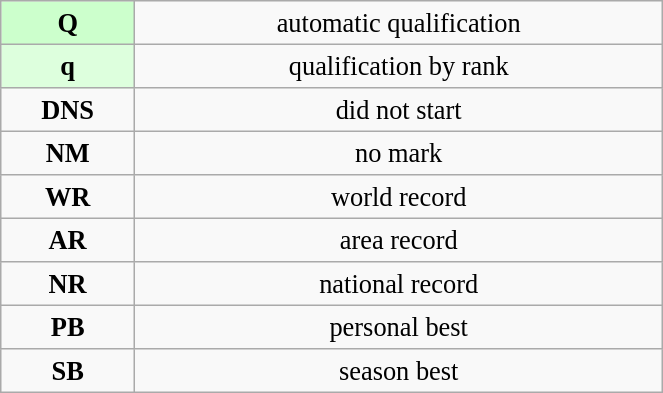<table class="wikitable" style=" text-align:center; font-size:110%;" width="35%">
<tr>
<td bgcolor="ccffcc"><strong>Q</strong></td>
<td>automatic qualification</td>
</tr>
<tr>
<td bgcolor="ddffdd"><strong>q</strong></td>
<td>qualification by rank</td>
</tr>
<tr>
<td><strong>DNS</strong></td>
<td>did not start</td>
</tr>
<tr>
<td><strong>NM</strong></td>
<td>no mark</td>
</tr>
<tr>
<td><strong>WR</strong></td>
<td>world record</td>
</tr>
<tr>
<td><strong>AR</strong></td>
<td>area record</td>
</tr>
<tr>
<td><strong>NR</strong></td>
<td>national record</td>
</tr>
<tr>
<td><strong>PB</strong></td>
<td>personal best</td>
</tr>
<tr>
<td><strong>SB</strong></td>
<td>season best</td>
</tr>
</table>
